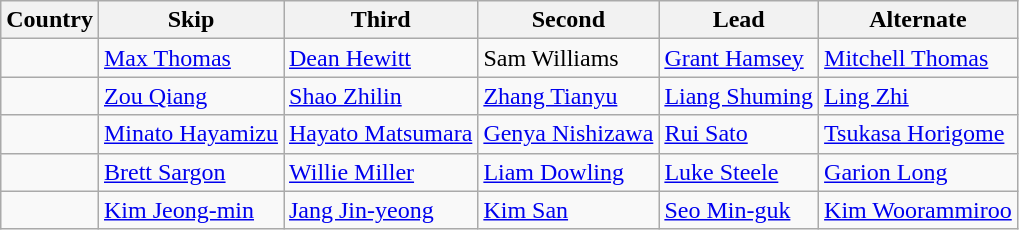<table class=wikitable>
<tr>
<th>Country</th>
<th>Skip</th>
<th>Third</th>
<th>Second</th>
<th>Lead</th>
<th>Alternate</th>
</tr>
<tr>
<td></td>
<td><a href='#'>Max Thomas</a></td>
<td><a href='#'>Dean Hewitt</a></td>
<td>Sam Williams</td>
<td><a href='#'>Grant Hamsey</a></td>
<td><a href='#'>Mitchell Thomas</a></td>
</tr>
<tr>
<td></td>
<td><a href='#'>Zou Qiang</a></td>
<td><a href='#'>Shao Zhilin</a></td>
<td><a href='#'>Zhang Tianyu</a></td>
<td><a href='#'>Liang Shuming</a></td>
<td><a href='#'>Ling Zhi</a></td>
</tr>
<tr>
<td></td>
<td><a href='#'>Minato Hayamizu</a></td>
<td><a href='#'>Hayato Matsumara</a></td>
<td><a href='#'>Genya Nishizawa</a></td>
<td><a href='#'>Rui Sato</a></td>
<td><a href='#'>Tsukasa Horigome</a></td>
</tr>
<tr>
<td></td>
<td><a href='#'>Brett Sargon</a></td>
<td><a href='#'>Willie Miller</a></td>
<td><a href='#'>Liam Dowling</a></td>
<td><a href='#'>Luke Steele</a></td>
<td><a href='#'>Garion Long</a></td>
</tr>
<tr>
<td></td>
<td><a href='#'>Kim Jeong-min</a></td>
<td><a href='#'>Jang Jin-yeong</a></td>
<td><a href='#'>Kim San</a></td>
<td><a href='#'>Seo Min-guk</a></td>
<td><a href='#'>Kim Woorammiroo</a></td>
</tr>
</table>
